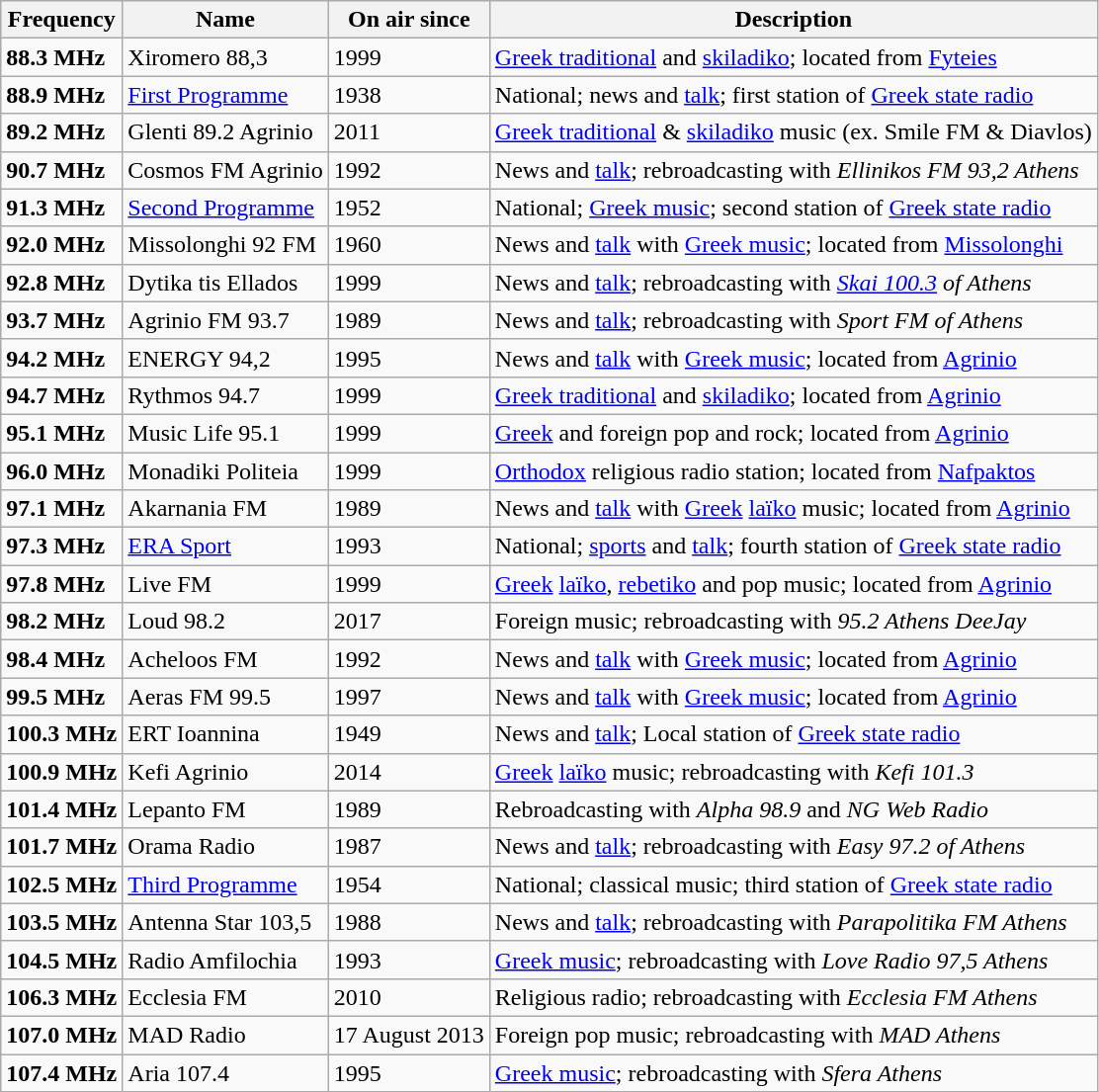<table class="wikitable">
<tr>
<th>Frequency</th>
<th>Name</th>
<th>On air since</th>
<th>Description</th>
</tr>
<tr>
<td><strong>88.3 MHz</strong></td>
<td>Xiromero 88,3</td>
<td>1999</td>
<td><a href='#'>Greek traditional</a> and <a href='#'>skiladiko</a>; located from <a href='#'>Fyteies</a></td>
</tr>
<tr>
<td><strong>88.9 MHz</strong></td>
<td><a href='#'>First Programme</a></td>
<td>1938</td>
<td>National; news and <a href='#'>talk</a>; first station of <a href='#'>Greek state radio</a></td>
</tr>
<tr>
<td><strong>89.2 MHz</strong></td>
<td>Glenti 89.2 Agrinio</td>
<td>2011</td>
<td><a href='#'>Greek traditional</a> & <a href='#'>skiladiko</a> music (ex. Smile FM & Diavlos)</td>
</tr>
<tr>
<td><strong>90.7 MHz</strong></td>
<td>Cosmos FM Agrinio</td>
<td>1992</td>
<td>News and <a href='#'>talk</a>; rebroadcasting with <em>Ellinikos FM 93,2 Athens</em></td>
</tr>
<tr>
<td><strong>91.3 MHz</strong></td>
<td><a href='#'>Second Programme</a></td>
<td>1952</td>
<td>National; <a href='#'>Greek music</a>; second station of <a href='#'>Greek state radio</a></td>
</tr>
<tr>
<td><strong>92.0 MHz</strong></td>
<td>Missolonghi 92 FM</td>
<td>1960</td>
<td>News and <a href='#'>talk</a> with <a href='#'>Greek music</a>; located from <a href='#'>Missolonghi</a></td>
</tr>
<tr>
<td><strong>92.8 MHz</strong></td>
<td>Dytika tis Ellados</td>
<td>1999</td>
<td>News and <a href='#'>talk</a>; rebroadcasting with <em><a href='#'>Skai 100.3</a> of Athens</em></td>
</tr>
<tr>
<td><strong>93.7 MHz</strong></td>
<td>Agrinio FM 93.7</td>
<td>1989</td>
<td>News and <a href='#'>talk</a>; rebroadcasting with <em>Sport FM of Athens</em></td>
</tr>
<tr>
<td><strong>94.2 MHz</strong></td>
<td>ENERGY 94,2</td>
<td>1995</td>
<td>News and <a href='#'>talk</a> with <a href='#'>Greek music</a>; located from <a href='#'>Agrinio</a></td>
</tr>
<tr>
<td><strong>94.7 MHz</strong></td>
<td>Rythmos 94.7</td>
<td>1999</td>
<td><a href='#'>Greek traditional</a> and <a href='#'>skiladiko</a>; located from <a href='#'>Agrinio</a></td>
</tr>
<tr>
<td><strong>95.1 MHz</strong></td>
<td>Music Life 95.1</td>
<td>1999</td>
<td><a href='#'>Greek</a> and foreign pop and rock; located from <a href='#'>Agrinio</a></td>
</tr>
<tr>
<td><strong>96.0 MHz</strong></td>
<td>Monadiki Politeia</td>
<td>1999</td>
<td><a href='#'>Orthodox</a> religious radio station; located from <a href='#'>Nafpaktos</a></td>
</tr>
<tr>
<td><strong>97.1 MHz</strong></td>
<td>Akarnania FM</td>
<td>1989</td>
<td>News and <a href='#'>talk</a> with <a href='#'>Greek</a> <a href='#'>laïko</a> music; located from <a href='#'>Agrinio</a></td>
</tr>
<tr>
<td><strong>97.3 MHz</strong></td>
<td><a href='#'>ERA Sport</a></td>
<td>1993</td>
<td>National; <a href='#'>sports</a> and <a href='#'>talk</a>; fourth station of <a href='#'>Greek state radio</a></td>
</tr>
<tr>
<td><strong>97.8 MHz</strong></td>
<td>Live FM</td>
<td>1999</td>
<td><a href='#'>Greek</a> <a href='#'>laïko</a>, <a href='#'>rebetiko</a> and pop music; located from <a href='#'>Agrinio</a></td>
</tr>
<tr>
<td><strong>98.2 MHz</strong></td>
<td>Loud 98.2</td>
<td>2017</td>
<td>Foreign music; rebroadcasting with <em>95.2 Athens DeeJay</em></td>
</tr>
<tr>
<td><strong>98.4 MHz</strong></td>
<td>Acheloos FM</td>
<td>1992</td>
<td>News and <a href='#'>talk</a> with <a href='#'>Greek music</a>; located from <a href='#'>Agrinio</a></td>
</tr>
<tr>
<td><strong>99.5 MHz</strong></td>
<td>Aeras FM 99.5</td>
<td>1997</td>
<td>News and <a href='#'>talk</a> with <a href='#'>Greek music</a>; located from <a href='#'>Agrinio</a></td>
</tr>
<tr>
<td><strong>100.3 MHz</strong></td>
<td>ERT Ioannina</td>
<td>1949</td>
<td>News and <a href='#'>talk</a>; Local station of <a href='#'>Greek state radio</a></td>
</tr>
<tr>
<td><strong>100.9 MHz</strong></td>
<td>Kefi Agrinio</td>
<td>2014</td>
<td><a href='#'>Greek</a> <a href='#'>laïko</a> music; rebroadcasting with <em>Kefi 101.3</em></td>
</tr>
<tr>
<td><strong>101.4 MHz</strong></td>
<td>Lepanto FM</td>
<td>1989</td>
<td>Rebroadcasting with <em>Alpha 98.9</em> and <em>NG Web Radio</em></td>
</tr>
<tr>
<td><strong>101.7 MHz</strong></td>
<td>Orama Radio</td>
<td>1987</td>
<td>News and <a href='#'>talk</a>; rebroadcasting with <em>Easy 97.2 of Athens</em></td>
</tr>
<tr>
<td><strong>102.5 MHz</strong></td>
<td><a href='#'>Third Programme</a></td>
<td>1954</td>
<td>National; classical music; third station of <a href='#'>Greek state radio</a></td>
</tr>
<tr>
<td><strong>103.5 MHz</strong></td>
<td>Antenna Star 103,5</td>
<td>1988</td>
<td>News and <a href='#'>talk</a>; rebroadcasting with <em>Parapolitika FM Athens</em></td>
</tr>
<tr>
<td><strong>104.5 MHz</strong></td>
<td>Radio Amfilochia</td>
<td>1993</td>
<td><a href='#'>Greek music</a>; rebroadcasting with <em>Love Radio 97,5 Athens</em></td>
</tr>
<tr>
<td><strong>106.3 MHz</strong></td>
<td>Ecclesia FM</td>
<td>2010</td>
<td>Religious radio; rebroadcasting with <em>Ecclesia FM Athens</em></td>
</tr>
<tr>
<td><strong>107.0 MHz</strong></td>
<td>MAD Radio</td>
<td>17 August 2013</td>
<td>Foreign pop music; rebroadcasting with <em>MAD Athens</em></td>
</tr>
<tr>
<td><strong>107.4 MHz</strong></td>
<td>Aria 107.4</td>
<td>1995</td>
<td><a href='#'>Greek music</a>; rebroadcasting with <em>Sfera Athens</em></td>
</tr>
</table>
